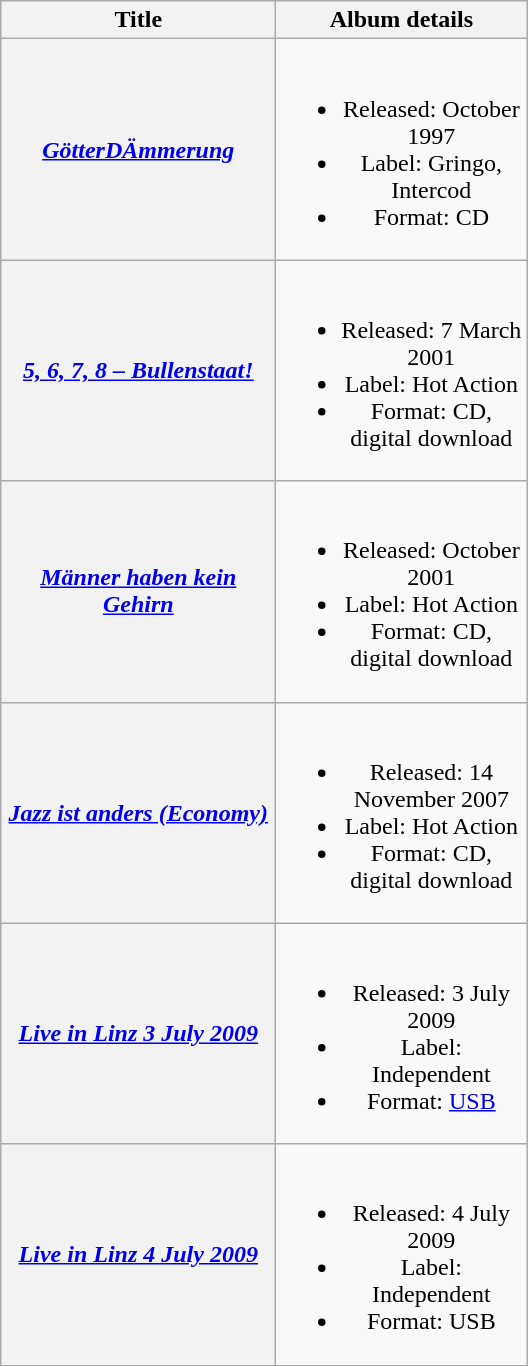<table class="wikitable plainrowheaders" style="text-align:center;">
<tr>
<th scope="col" style="width:11em;">Title</th>
<th scope="col" style="width:10em;">Album details</th>
</tr>
<tr>
<th scope="row"><em><a href='#'>GötterDÄmmerung</a></em></th>
<td><br><ul><li>Released: October 1997</li><li>Label: Gringo, Intercod</li><li>Format: CD</li></ul></td>
</tr>
<tr>
<th scope="row"><em><a href='#'>5, 6, 7, 8 – Bullenstaat!</a></em></th>
<td><br><ul><li>Released: 7 March 2001</li><li>Label: Hot Action</li><li>Format: CD, digital download</li></ul></td>
</tr>
<tr>
<th scope="row"><em><a href='#'>Männer haben kein Gehirn</a></em></th>
<td><br><ul><li>Released: October 2001</li><li>Label: Hot Action</li><li>Format: CD, digital download</li></ul></td>
</tr>
<tr>
<th scope="row"><em><a href='#'>Jazz ist anders (Economy)</a></em></th>
<td><br><ul><li>Released: 14 November 2007</li><li>Label: Hot Action</li><li>Format: CD, digital download</li></ul></td>
</tr>
<tr>
<th scope="row"><em><a href='#'>Live in Linz 3 July 2009</a></em></th>
<td><br><ul><li>Released: 3 July 2009</li><li>Label: Independent</li><li>Format: <a href='#'>USB</a></li></ul></td>
</tr>
<tr>
<th scope="row"><em><a href='#'>Live in Linz 4 July 2009</a></em></th>
<td><br><ul><li>Released: 4 July 2009</li><li>Label: Independent</li><li>Format: USB</li></ul></td>
</tr>
</table>
